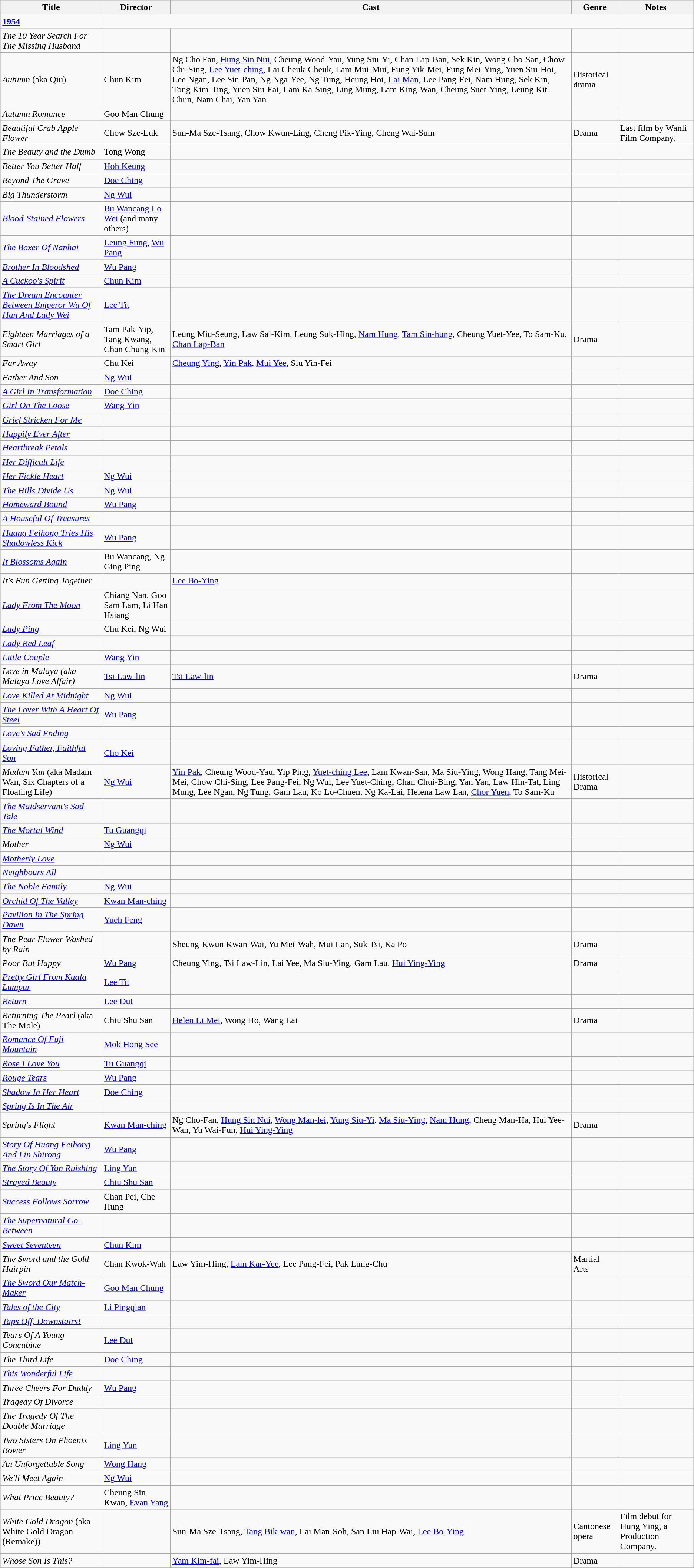<table class="wikitable">
<tr>
<th>Title</th>
<th>Director</th>
<th>Cast</th>
<th>Genre</th>
<th>Notes</th>
</tr>
<tr>
<td><strong><a href='#'>1954</a></strong></td>
</tr>
<tr>
<td><em>The 10 Year Search For The Missing Husband</em></td>
<td></td>
<td></td>
<td></td>
<td></td>
</tr>
<tr>
<td><em>Autumn</em> (aka Qiu)</td>
<td>Chun Kim</td>
<td>Ng Cho Fan, <a href='#'>Hung Sin Nui</a>, Cheung Wood-Yau, Yung Siu-Yi, Chan Lap-Ban, Sek Kin, Wong Cho-San, Chow Chi-Sing, <a href='#'>Lee Yuet-ching</a>, Lai Cheuk-Cheuk, Lam Mui-Mui, Fung Yik-Mei, Fung Mei-Ying, Yuen Siu-Hoi, Lee Ngan, Lee Sin-Pan, Ng Nga-Yee, Ng Tung, Heung Hoi, <a href='#'>Lai Man</a>, Lee Pang-Fei, Nam Hung, Sek Kin, Tong Kim-Ting, Yuen Siu-Fai, Lam Ka-Sing, Ling Mung, Lam King-Wan, Cheung Suet-Ying, Leung Kit-Chun, Nam Chai, Yan Yan</td>
<td>Historical drama</td>
<td></td>
</tr>
<tr>
<td><em>Autumn Romance</em></td>
<td>Goo Man Chung</td>
<td></td>
<td></td>
<td></td>
</tr>
<tr>
<td><em>Beautiful Crab Apple Flower</em></td>
<td>Chow Sze-Luk</td>
<td>Sun-Ma Sze-Tsang, Chow Kwun-Ling, Cheng Pik-Ying, Cheng Wai-Sum</td>
<td>Drama</td>
<td>Last film by Wanli Film Company.</td>
</tr>
<tr>
<td><em>The Beauty and the Dumb</em></td>
<td>Tong Wong</td>
<td></td>
<td></td>
<td></td>
</tr>
<tr>
<td><em>Better You Better Half</em></td>
<td><a href='#'>Hoh Keung</a></td>
<td></td>
<td></td>
<td></td>
</tr>
<tr>
<td><em>Beyond The Grave</em></td>
<td><a href='#'>Doe Ching</a></td>
<td></td>
<td></td>
<td></td>
</tr>
<tr>
<td><em>Big Thunderstorm</em></td>
<td><a href='#'>Ng Wui</a></td>
<td></td>
<td></td>
<td></td>
</tr>
<tr>
<td><em><a href='#'>Blood-Stained Flowers</a></em></td>
<td><a href='#'>Bu Wancang</a>  <a href='#'>Lo Wei</a> (and many others)</td>
<td></td>
<td></td>
<td></td>
</tr>
<tr>
<td><em><a href='#'>The Boxer Of Nanhai</a></em></td>
<td><a href='#'>Leung Fung</a>, <a href='#'>Wu Pang</a></td>
<td></td>
<td></td>
<td></td>
</tr>
<tr>
<td><em><a href='#'>Brother In Bloodshed</a></em></td>
<td><a href='#'>Wu Pang</a></td>
<td></td>
<td></td>
<td></td>
</tr>
<tr>
<td><em><a href='#'>A Cuckoo's Spirit</a></em></td>
<td><a href='#'>Chun Kim</a></td>
<td></td>
<td></td>
<td></td>
</tr>
<tr>
<td><em><a href='#'>The Dream Encounter Between Emperor Wu Of Han And Lady Wei</a></em></td>
<td><a href='#'>Lee Tit</a></td>
<td></td>
<td></td>
<td></td>
</tr>
<tr>
<td><em>Eighteen Marriages of a Smart Girl</em></td>
<td>Tam Pak-Yip, Tang Kwang, Chan Chung-Kin</td>
<td>Leung Miu-Seung, Law Sai-Kim, Leung Suk-Hing, <a href='#'>Nam Hung</a>, <a href='#'>Tam Sin-hung</a>, Cheung Yuet-Yee, To Sam-Ku, <a href='#'>Chan Lap-Ban</a></td>
<td>Drama</td>
<td></td>
</tr>
<tr>
<td><em>Far Away</em></td>
<td>Chu Kei</td>
<td><a href='#'>Cheung Ying</a>, <a href='#'>Yin Pak</a>, <a href='#'>Mui Yee</a>, Siu Yin-Fei</td>
<td></td>
<td></td>
</tr>
<tr>
<td><em>Father And Son</em></td>
<td><a href='#'>Ng Wui</a></td>
<td></td>
<td></td>
<td></td>
</tr>
<tr>
<td><em><a href='#'>A Girl In Transformation</a></em></td>
<td><a href='#'>Doe Ching</a></td>
<td></td>
<td></td>
<td></td>
</tr>
<tr>
<td><em><a href='#'>Girl On The Loose</a></em></td>
<td><a href='#'>Wang Yin</a></td>
<td></td>
<td></td>
<td></td>
</tr>
<tr>
<td><em><a href='#'>Grief Stricken For Me</a></em></td>
<td></td>
<td></td>
<td></td>
<td></td>
</tr>
<tr>
<td><em><a href='#'>Happily Ever After</a></em></td>
<td></td>
<td></td>
<td></td>
<td></td>
</tr>
<tr>
<td><em><a href='#'>Heartbreak Petals</a></em></td>
<td></td>
<td></td>
<td></td>
<td></td>
</tr>
<tr>
<td><em><a href='#'>Her Difficult Life</a></em></td>
<td></td>
<td></td>
<td></td>
<td></td>
</tr>
<tr>
<td><em><a href='#'>Her Fickle Heart</a></em></td>
<td><a href='#'>Ng Wui</a></td>
<td></td>
<td></td>
<td></td>
</tr>
<tr>
<td><em><a href='#'>The Hills Divide Us</a></em></td>
<td><a href='#'>Ng Wui</a></td>
<td></td>
<td></td>
<td></td>
</tr>
<tr>
<td><em><a href='#'>Homeward Bound</a></em></td>
<td><a href='#'>Wu Pang</a></td>
<td></td>
<td></td>
<td></td>
</tr>
<tr>
<td><em><a href='#'>A Houseful Of Treasures</a></em></td>
<td></td>
<td></td>
<td></td>
<td></td>
</tr>
<tr>
<td><em><a href='#'>Huang Feihong Tries His Shadowless Kick</a></em></td>
<td><a href='#'>Wu Pang</a></td>
<td></td>
<td></td>
<td></td>
</tr>
<tr>
<td><em><a href='#'>It Blossoms Again</a></em></td>
<td>Bu Wancang, Ng Ging Ping</td>
<td></td>
<td></td>
<td></td>
</tr>
<tr>
<td><em>It's Fun Getting Together</em></td>
<td></td>
<td><a href='#'>Lee Bo-Ying</a></td>
<td></td>
<td></td>
</tr>
<tr>
<td><em><a href='#'>Lady From The Moon</a></em></td>
<td>Chiang Nan, Goo Sam Lam, Li Han Hsiang</td>
<td></td>
<td></td>
<td></td>
</tr>
<tr>
<td><em><a href='#'>Lady Ping</a></em></td>
<td>Chu Kei, Ng Wui</td>
<td></td>
<td></td>
<td></td>
</tr>
<tr>
<td><em><a href='#'>Lady Red Leaf</a></em></td>
<td></td>
<td></td>
<td></td>
<td></td>
</tr>
<tr>
<td><em><a href='#'>Little Couple</a></em></td>
<td><a href='#'>Wang Yin</a></td>
<td></td>
<td></td>
<td></td>
</tr>
<tr>
<td><em>Love in Malaya (aka Malaya Love Affair)</em></td>
<td><a href='#'>Tsi Law-lin</a></td>
<td><a href='#'>Tsi Law-lin</a></td>
<td>Drama</td>
<td></td>
</tr>
<tr>
<td><em><a href='#'>Love Killed At Midnight</a></em></td>
<td><a href='#'>Ng Wui</a></td>
<td></td>
<td></td>
<td></td>
</tr>
<tr>
<td><em><a href='#'>The Lover With A Heart Of Steel</a></em></td>
<td><a href='#'>Wu Pang</a></td>
<td></td>
<td></td>
<td></td>
</tr>
<tr>
<td><em><a href='#'>Love's Sad Ending</a></em></td>
<td></td>
<td></td>
<td></td>
<td></td>
</tr>
<tr>
<td><em><a href='#'>Loving Father, Faithful Son</a></em></td>
<td><a href='#'>Cho Kei</a></td>
<td></td>
<td></td>
<td></td>
</tr>
<tr>
<td><em>Madam Yun</em> (aka Madam Wan, Six Chapters of a Floating Life)</td>
<td><a href='#'>Ng Wui</a></td>
<td><a href='#'>Yin Pak</a>, Cheung Wood-Yau, Yip Ping, <a href='#'>Yuet-ching Lee</a>, Lam Kwan-San, Ma Siu-Ying, Wong Hang, Tang Mei-Mei, Chow Chi-Sing, Lee Pang-Fei, Ng Wui, Lee Yuet-Ching, Chan Chui-Bing, Yan Yan, Law Hin-Tat, Ling Mung, Lee Ngan, Ng Tung, Gam Lau, Ko Lo-Chuen, Ng Ka-Lai, Helena Law Lan, <a href='#'>Chor Yuen</a>, To Sam-Ku</td>
<td>Historical Drama</td>
<td></td>
</tr>
<tr>
<td><em><a href='#'>The Maidservant's Sad Tale</a></em></td>
<td></td>
<td></td>
<td></td>
<td></td>
</tr>
<tr>
<td><em><a href='#'>The Mortal Wind</a></em></td>
<td><a href='#'>Tu Guangqi</a></td>
<td></td>
<td></td>
<td></td>
</tr>
<tr>
<td><em>Mother</em></td>
<td><a href='#'>Ng Wui</a></td>
<td></td>
<td></td>
<td></td>
</tr>
<tr>
<td><em><a href='#'>Motherly Love</a></em></td>
<td></td>
<td></td>
<td></td>
<td></td>
</tr>
<tr>
<td><em><a href='#'>Neighbours All</a></em></td>
<td></td>
<td></td>
<td></td>
<td></td>
</tr>
<tr>
<td><em><a href='#'>The Noble Family</a></em></td>
<td><a href='#'>Ng Wui</a></td>
<td></td>
<td></td>
<td></td>
</tr>
<tr>
<td><em><a href='#'>Orchid Of The Valley</a></em></td>
<td><a href='#'>Kwan Man-ching</a></td>
<td></td>
<td></td>
<td></td>
</tr>
<tr>
<td><em><a href='#'>Pavilion In The Spring Dawn</a></em></td>
<td><a href='#'>Yueh Feng</a></td>
<td></td>
<td></td>
<td></td>
</tr>
<tr>
<td><em>The Pear Flower Washed by Rain</em></td>
<td></td>
<td>Sheung-Kwun Kwan-Wai, Yu Mei-Wah, Mui Lan, Suk Tsi, Ka Po</td>
<td>Drama</td>
<td></td>
</tr>
<tr>
<td><em>Poor But Happy</em></td>
<td><a href='#'>Wu Pang</a></td>
<td>Cheung Ying, Tsi Law-Lin, Lai Yee, Ma Siu-Ying, Gam Lau, <a href='#'>Hui Ying-Ying</a></td>
<td>Drama</td>
<td></td>
</tr>
<tr>
<td><em><a href='#'>Pretty Girl From Kuala Lumpur</a></em></td>
<td><a href='#'>Lee Tit</a></td>
<td></td>
<td></td>
<td></td>
</tr>
<tr>
<td><em><a href='#'>Return</a></em></td>
<td><a href='#'>Lee Dut</a></td>
<td></td>
<td></td>
<td></td>
</tr>
<tr>
<td><em>Returning The Pearl</em> (aka The Mole)</td>
<td>Chiu Shu San</td>
<td><a href='#'>Helen Li Mei</a>, Wong Ho, Wang Lai</td>
<td>Drama</td>
<td></td>
</tr>
<tr>
<td><em><a href='#'>Romance Of Fuji Mountain</a></em></td>
<td><a href='#'>Mok Hong See</a></td>
<td></td>
<td></td>
<td></td>
</tr>
<tr>
<td><em><a href='#'>Rose I Love You</a></em></td>
<td><a href='#'>Tu Guangqi</a></td>
<td></td>
<td></td>
<td></td>
</tr>
<tr>
<td><em><a href='#'>Rouge Tears</a></em></td>
<td><a href='#'>Wu Pang</a></td>
<td></td>
<td></td>
<td></td>
</tr>
<tr>
<td><em><a href='#'>Shadow In Her Heart</a></em></td>
<td><a href='#'>Doe Ching</a></td>
<td></td>
<td></td>
<td></td>
</tr>
<tr>
<td><em><a href='#'>Spring Is In The Air</a></em></td>
<td></td>
<td></td>
<td></td>
<td></td>
</tr>
<tr>
<td><em>Spring's Flight</em></td>
<td><a href='#'>Kwan Man-ching</a></td>
<td>Ng Cho-Fan, <a href='#'>Hung Sin Nui</a>, <a href='#'>Wong Man-lei</a>, <a href='#'>Yung Siu-Yi</a>, <a href='#'>Ma Siu-Ying</a>, <a href='#'>Nam Hung</a>, Cheng Man-Ha, Hui Yee-Wan, Yu Wai-Fun, <a href='#'>Hui Ying-Ying</a></td>
<td>Drama</td>
<td></td>
</tr>
<tr>
<td><em><a href='#'>Story Of Huang Feihong And Lin Shirong</a></em></td>
<td><a href='#'>Wu Pang</a></td>
<td></td>
<td></td>
<td></td>
</tr>
<tr>
<td><em><a href='#'>The Story Of Yan Ruishing</a></em></td>
<td><a href='#'>Ling Yun</a></td>
<td></td>
<td></td>
<td></td>
</tr>
<tr>
<td><em><a href='#'>Strayed Beauty</a></em></td>
<td><a href='#'>Chiu Shu San</a></td>
<td></td>
<td></td>
<td></td>
</tr>
<tr>
<td><em><a href='#'>Success Follows Sorrow</a></em></td>
<td>Chan Pei, Che Hung</td>
<td></td>
<td></td>
<td></td>
</tr>
<tr>
<td><em><a href='#'>The Supernatural Go-Between</a></em></td>
<td></td>
<td></td>
<td></td>
<td></td>
</tr>
<tr>
<td><em><a href='#'>Sweet Seventeen</a></em></td>
<td><a href='#'>Chun Kim</a></td>
<td></td>
<td></td>
<td></td>
</tr>
<tr>
<td><em>The Sword and the Gold Hairpin</em></td>
<td>Chan Kwok-Wah</td>
<td>Law Yim-Hing, <a href='#'>Lam Kar-Yee</a>, Lee Pang-Fei, Pak Lung-Chu</td>
<td>Martial Arts</td>
<td></td>
</tr>
<tr>
<td><em><a href='#'>The Sword Our Match-Maker</a></em></td>
<td><a href='#'>Goo Man Chung</a></td>
<td></td>
<td></td>
<td></td>
</tr>
<tr>
<td><em><a href='#'>Tales of the City</a></em></td>
<td><a href='#'>Li Pingqian</a></td>
<td></td>
<td></td>
<td></td>
</tr>
<tr>
<td><em><a href='#'>Taps Off, Downstairs!</a></em></td>
<td></td>
<td></td>
<td></td>
<td></td>
</tr>
<tr>
<td><em>Tears Of A Young Concubine</em></td>
<td><a href='#'>Lee Dut</a></td>
<td></td>
<td></td>
<td></td>
</tr>
<tr>
<td><em>The Third Life</em></td>
<td><a href='#'>Doe Ching</a></td>
<td></td>
<td></td>
<td></td>
</tr>
<tr>
<td><em><a href='#'>This Wonderful Life</a></em></td>
<td></td>
<td></td>
<td></td>
<td></td>
</tr>
<tr>
<td><em>Three Cheers For Daddy</em></td>
<td><a href='#'>Wu Pang</a></td>
<td></td>
<td></td>
<td></td>
</tr>
<tr>
<td><em>Tragedy Of Divorce</em></td>
<td></td>
<td></td>
<td></td>
<td></td>
</tr>
<tr>
<td><em>The Tragedy Of The Double Marriage</em></td>
<td></td>
<td></td>
<td></td>
<td></td>
</tr>
<tr>
<td><em>Two Sisters On Phoenix Bower</em></td>
<td><a href='#'>Ling Yun</a></td>
<td></td>
<td></td>
<td></td>
</tr>
<tr>
<td><em>An Unforgettable Song</em></td>
<td><a href='#'>Wong Hang</a></td>
<td></td>
<td></td>
<td></td>
</tr>
<tr>
<td><em>We'll Meet Again</em></td>
<td><a href='#'>Ng Wui</a></td>
<td></td>
<td></td>
<td></td>
</tr>
<tr>
<td><em>What Price Beauty?</em></td>
<td>Cheung Sin Kwan, <a href='#'>Evan Yang</a></td>
<td></td>
<td></td>
<td></td>
</tr>
<tr>
<td><em>White Gold Dragon</em> (aka White Gold Dragon (Remake))</td>
<td></td>
<td>Sun-Ma Sze-Tsang, <a href='#'>Tang Bik-wan</a>, Lai Man-Soh, San Liu Hap-Wai, <a href='#'>Lee Bo-Ying</a></td>
<td>Cantonese opera</td>
<td>Film debut for Hung Ying, a Production Company. </td>
</tr>
<tr>
<td><em>Whose Son Is This?</em></td>
<td></td>
<td><a href='#'>Yam Kim-fai</a>, Law Yim-Hing</td>
<td>Drama</td>
<td></td>
</tr>
<tr>
</tr>
</table>
